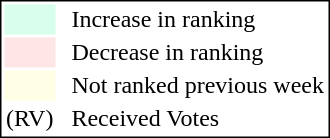<table style="border:1px solid black;">
<tr>
<td style="background:#D8FFEB; width:20px;"></td>
<td> </td>
<td>Increase in ranking</td>
</tr>
<tr>
<td style="background:#FFE6E6; width:20px;"></td>
<td> </td>
<td>Decrease in ranking</td>
</tr>
<tr>
<td style="background:#FFFFE6; width:20px;"></td>
<td> </td>
<td>Not ranked previous week</td>
</tr>
<tr>
<td>(RV)</td>
<td> </td>
<td>Received Votes</td>
</tr>
</table>
